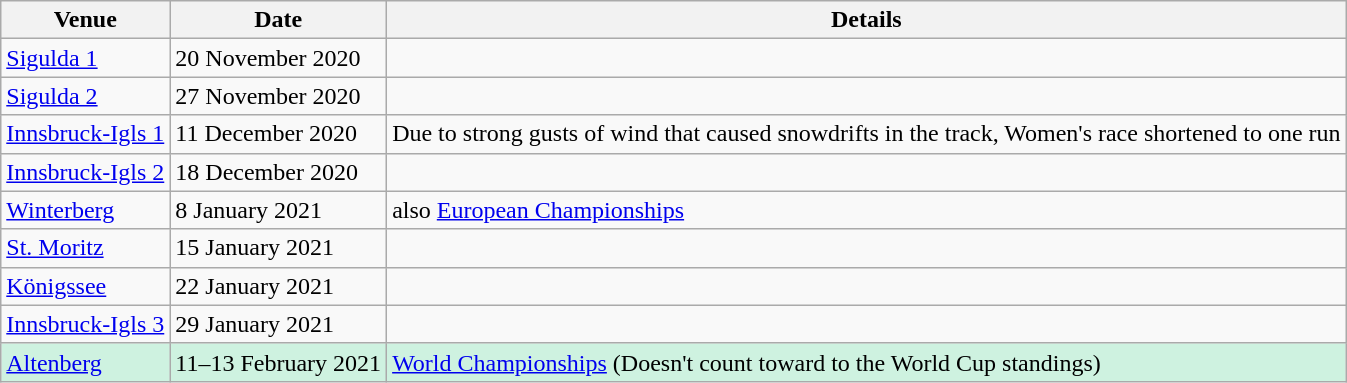<table class="wikitable">
<tr>
<th>Venue</th>
<th>Date</th>
<th>Details</th>
</tr>
<tr>
<td> <a href='#'>Sigulda 1</a></td>
<td>20 November 2020</td>
<td></td>
</tr>
<tr>
<td> <a href='#'>Sigulda 2</a></td>
<td>27 November 2020</td>
<td></td>
</tr>
<tr>
<td> <a href='#'>Innsbruck-Igls 1</a></td>
<td>11 December 2020</td>
<td>Due to strong gusts of wind that caused snowdrifts in the track, Women's race shortened to one run</td>
</tr>
<tr>
<td> <a href='#'>Innsbruck-Igls 2</a></td>
<td>18 December 2020</td>
<td></td>
</tr>
<tr>
<td> <a href='#'>Winterberg</a></td>
<td>8 January 2021</td>
<td>also <a href='#'>European Championships</a></td>
</tr>
<tr>
<td> <a href='#'>St. Moritz</a></td>
<td>15 January 2021</td>
<td></td>
</tr>
<tr>
<td> <a href='#'>Königssee</a></td>
<td>22 January 2021</td>
<td></td>
</tr>
<tr>
<td> <a href='#'>Innsbruck-Igls 3</a></td>
<td>29 January 2021</td>
<td></td>
</tr>
<tr style="background:#CEF2E0">
<td> <a href='#'>Altenberg</a></td>
<td>11–13 February 2021</td>
<td><a href='#'>World Championships</a> (Doesn't count toward to the World Cup standings)</td>
</tr>
</table>
